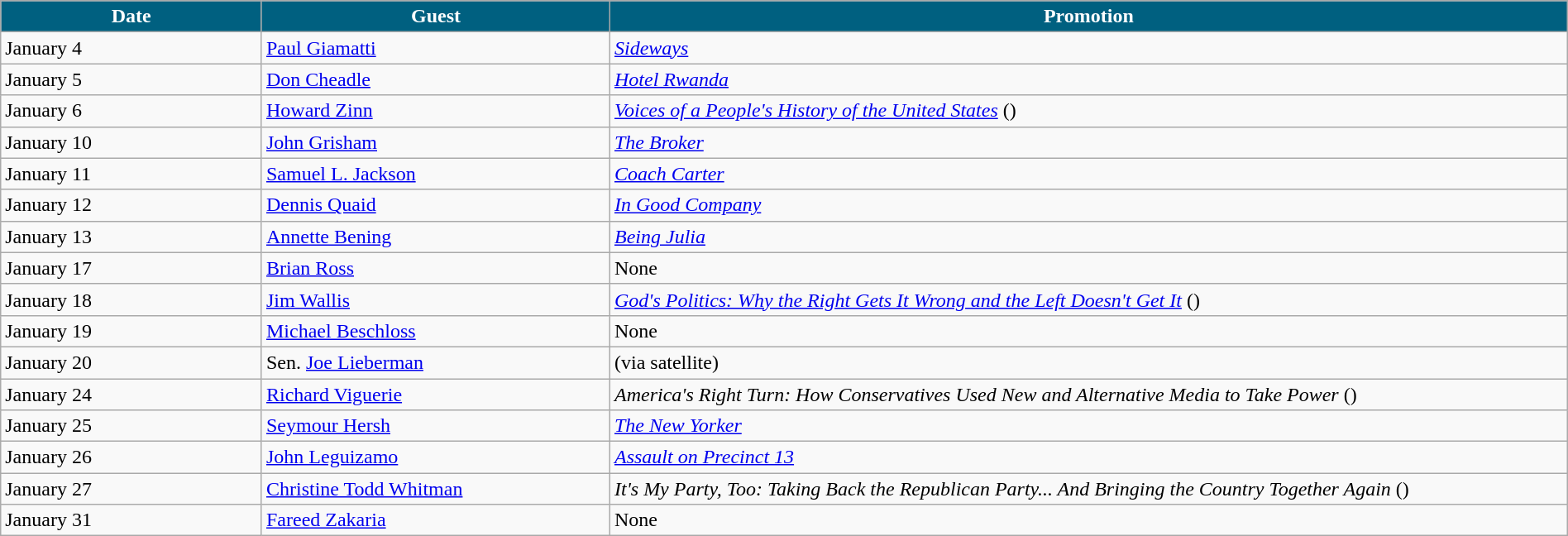<table class="wikitable" width="100%">
<tr bgcolor="#CCCCCC">
<th width="15%" style="background:#006080; color:#FFFFFF">Date</th>
<th width="20%" style="background:#006080; color:#FFFFFF">Guest</th>
<th width="55%" style="background:#006080; color:#FFFFFF">Promotion</th>
</tr>
<tr>
<td>January 4</td>
<td><a href='#'>Paul Giamatti</a></td>
<td><em><a href='#'>Sideways</a></em></td>
</tr>
<tr>
<td>January 5</td>
<td><a href='#'>Don Cheadle</a></td>
<td><em><a href='#'>Hotel Rwanda</a></em></td>
</tr>
<tr>
<td>January 6</td>
<td><a href='#'>Howard Zinn</a></td>
<td><em><a href='#'>Voices of a People's History of the United States</a></em> ()</td>
</tr>
<tr>
<td>January 10</td>
<td><a href='#'>John Grisham</a></td>
<td><em><a href='#'>The Broker</a></em></td>
</tr>
<tr>
<td>January 11</td>
<td><a href='#'>Samuel L. Jackson</a></td>
<td><em><a href='#'>Coach Carter</a></em></td>
</tr>
<tr>
<td>January 12</td>
<td><a href='#'>Dennis Quaid</a></td>
<td><em><a href='#'>In Good Company</a></em></td>
</tr>
<tr>
<td>January 13</td>
<td><a href='#'>Annette Bening</a></td>
<td><em><a href='#'>Being Julia</a></em></td>
</tr>
<tr>
<td>January 17</td>
<td><a href='#'>Brian Ross</a></td>
<td>None</td>
</tr>
<tr>
<td>January 18</td>
<td><a href='#'>Jim Wallis</a></td>
<td><em><a href='#'>God's Politics: Why the Right Gets It Wrong and the Left Doesn't Get It</a></em> ()</td>
</tr>
<tr>
<td>January 19</td>
<td><a href='#'>Michael Beschloss</a></td>
<td>None</td>
</tr>
<tr>
<td>January 20</td>
<td>Sen. <a href='#'>Joe Lieberman</a></td>
<td>(via satellite)</td>
</tr>
<tr>
<td>January 24</td>
<td><a href='#'>Richard Viguerie</a></td>
<td><em>America's Right Turn: How Conservatives Used New and Alternative Media to Take Power</em> ()</td>
</tr>
<tr>
<td>January 25</td>
<td><a href='#'>Seymour Hersh</a></td>
<td><em><a href='#'>The New Yorker</a></em></td>
</tr>
<tr>
<td>January 26</td>
<td><a href='#'>John Leguizamo</a></td>
<td><em><a href='#'>Assault on Precinct 13</a></em></td>
</tr>
<tr>
<td>January 27</td>
<td><a href='#'>Christine Todd Whitman</a></td>
<td><em>It's My Party, Too: Taking Back the Republican Party... And Bringing the Country Together Again</em> ()</td>
</tr>
<tr>
<td>January 31</td>
<td><a href='#'>Fareed Zakaria</a></td>
<td>None</td>
</tr>
</table>
